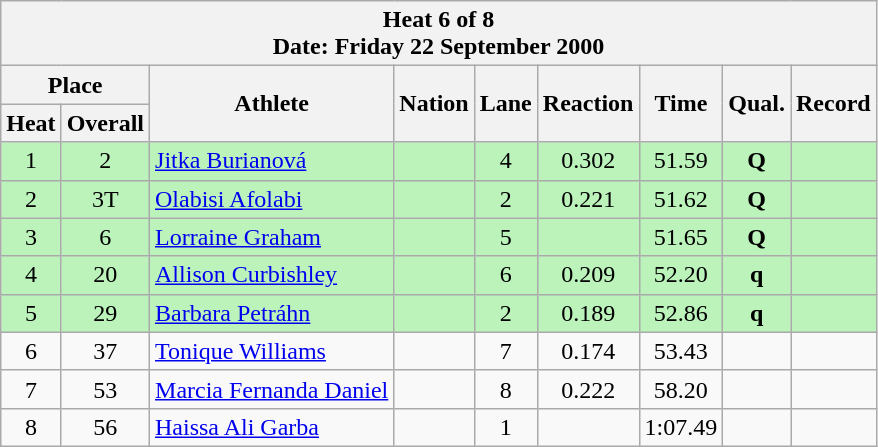<table class="wikitable sortable">
<tr>
<th colspan=9>Heat 6 of 8 <br> Date: Friday 22 September 2000 <br></th>
</tr>
<tr>
<th colspan=2>Place</th>
<th rowspan=2>Athlete</th>
<th rowspan=2>Nation</th>
<th rowspan=2>Lane</th>
<th rowspan=2>Reaction</th>
<th rowspan=2>Time</th>
<th rowspan=2>Qual.</th>
<th rowspan=2>Record</th>
</tr>
<tr>
<th>Heat</th>
<th>Overall</th>
</tr>
<tr bgcolor = "bbf3bb">
<td align="center">1</td>
<td align="center">2</td>
<td align="left"><a href='#'>Jitka Burianová</a></td>
<td align="left"></td>
<td align="center">4</td>
<td align="center">0.302</td>
<td align="center">51.59</td>
<td align="center"><strong>Q </strong></td>
<td align="center"></td>
</tr>
<tr bgcolor = "bbf3bb">
<td align="center">2</td>
<td align="center">3T</td>
<td align="left"><a href='#'>Olabisi Afolabi</a></td>
<td align="left"></td>
<td align="center">2</td>
<td align="center">0.221</td>
<td align="center">51.62</td>
<td align="center"><strong>Q </strong></td>
<td align="center"></td>
</tr>
<tr bgcolor = "bbf3bb">
<td align="center">3</td>
<td align="center">6</td>
<td align="left"><a href='#'>Lorraine Graham</a></td>
<td align="left"></td>
<td align="center">5</td>
<td align="center"></td>
<td align="center">51.65</td>
<td align="center"><strong>Q</strong></td>
<td align="center"></td>
</tr>
<tr bgcolor = "bbf3bb">
<td align="center">4</td>
<td align="center">20</td>
<td align="left"><a href='#'>Allison Curbishley</a></td>
<td align="left"></td>
<td align="center">6</td>
<td align="center">0.209</td>
<td align="center">52.20</td>
<td align="center"><strong>q</strong></td>
<td align="center"></td>
</tr>
<tr bgcolor = "bbf3bb">
<td align="center">5</td>
<td align="center">29</td>
<td align="left"><a href='#'>Barbara Petráhn</a></td>
<td align="left"></td>
<td align="center">2</td>
<td align="center">0.189</td>
<td align="center">52.86</td>
<td align="center"><strong>q</strong></td>
<td align="center"></td>
</tr>
<tr>
<td align="center">6</td>
<td align="center">37</td>
<td align="left"><a href='#'>Tonique Williams</a></td>
<td align="left"></td>
<td align="center">7</td>
<td align="center">0.174</td>
<td align="center">53.43</td>
<td align="center"></td>
<td align="center"></td>
</tr>
<tr>
<td align="center">7</td>
<td align="center">53</td>
<td align="left"><a href='#'>Marcia Fernanda Daniel</a></td>
<td align="left"></td>
<td align="center">8</td>
<td align="center">0.222</td>
<td align="center">58.20</td>
<td align="center"></td>
<td align="center"></td>
</tr>
<tr>
<td align="center">8</td>
<td align="center">56</td>
<td align="left"><a href='#'>Haissa Ali Garba</a></td>
<td align="left"></td>
<td align="center">1</td>
<td align="center"></td>
<td align="center">1:07.49</td>
<td align="center"></td>
<td align="center"></td>
</tr>
</table>
